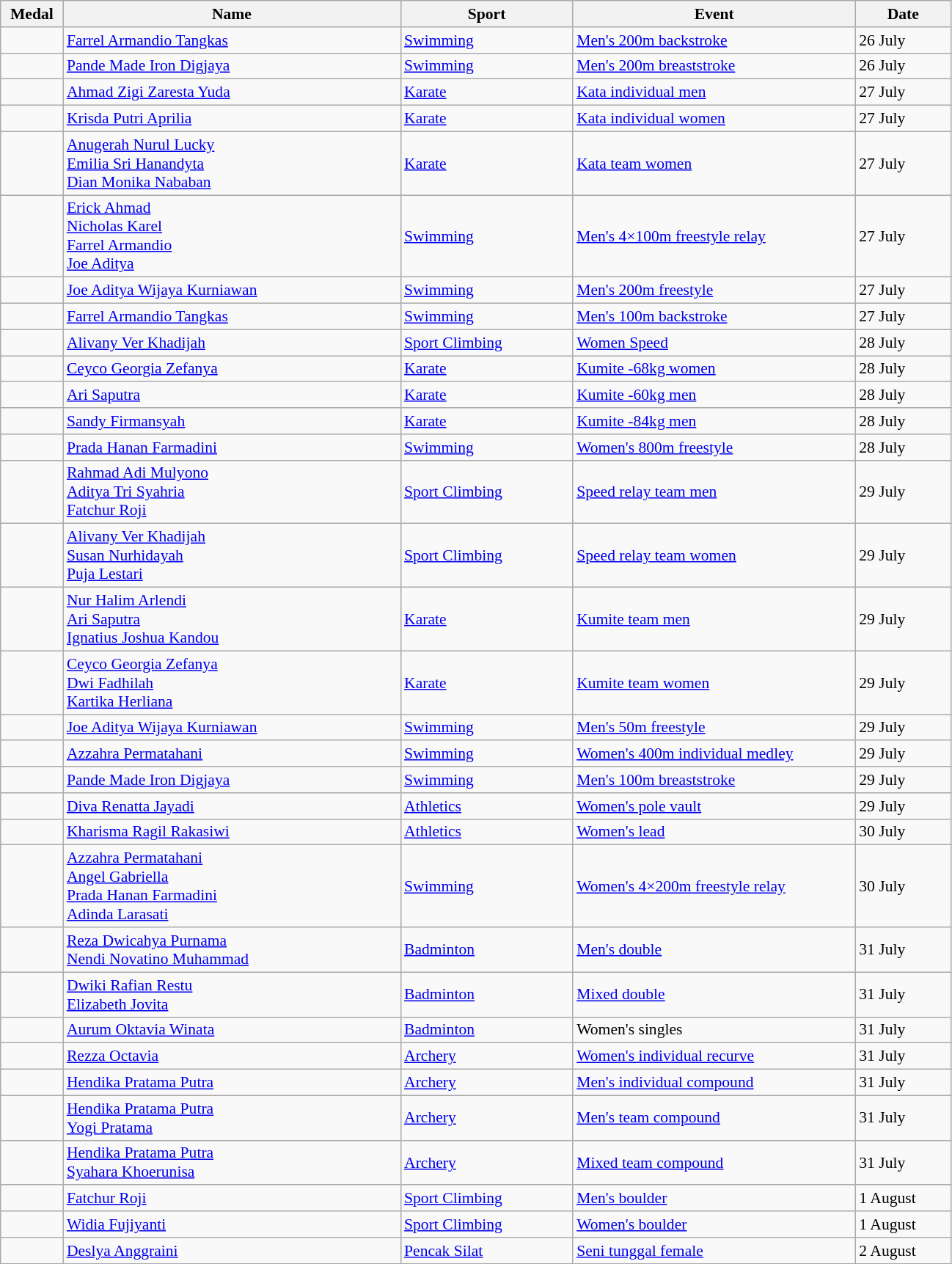<table class="wikitable sortable" style="font-size:90%">
<tr>
<th width="50">Medal</th>
<th width="300">Name</th>
<th width="150">Sport</th>
<th width="250">Event</th>
<th width="80">Date</th>
</tr>
<tr>
<td></td>
<td><a href='#'>Farrel Armandio Tangkas</a></td>
<td><a href='#'>Swimming</a></td>
<td><a href='#'>Men's 200m backstroke</a></td>
<td>26 July</td>
</tr>
<tr>
<td></td>
<td><a href='#'>Pande Made Iron Digjaya</a></td>
<td><a href='#'>Swimming</a></td>
<td><a href='#'>Men's 200m breaststroke</a></td>
<td>26 July</td>
</tr>
<tr>
<td></td>
<td><a href='#'>Ahmad Zigi Zaresta Yuda</a></td>
<td><a href='#'>Karate</a></td>
<td><a href='#'>Kata individual men</a></td>
<td>27 July</td>
</tr>
<tr>
<td></td>
<td><a href='#'>Krisda Putri Aprilia</a></td>
<td><a href='#'>Karate</a></td>
<td><a href='#'>Kata individual women</a></td>
<td>27 July</td>
</tr>
<tr>
<td></td>
<td><a href='#'>Anugerah Nurul Lucky</a><br><a href='#'>Emilia Sri Hanandyta</a><br><a href='#'>Dian Monika Nababan</a></td>
<td><a href='#'>Karate</a></td>
<td><a href='#'>Kata team women</a></td>
<td>27 July</td>
</tr>
<tr>
<td></td>
<td><a href='#'>Erick Ahmad</a><br><a href='#'>Nicholas Karel</a><br><a href='#'>Farrel Armandio</a><br><a href='#'>Joe Aditya</a></td>
<td><a href='#'>Swimming</a></td>
<td><a href='#'>Men's 4×100m freestyle relay</a></td>
<td>27 July</td>
</tr>
<tr>
<td></td>
<td><a href='#'>Joe Aditya Wijaya Kurniawan</a></td>
<td><a href='#'>Swimming</a></td>
<td><a href='#'>Men's 200m freestyle</a></td>
<td>27 July</td>
</tr>
<tr>
<td></td>
<td><a href='#'>Farrel Armandio Tangkas</a></td>
<td><a href='#'>Swimming</a></td>
<td><a href='#'>Men's 100m backstroke</a></td>
<td>27 July</td>
</tr>
<tr>
<td></td>
<td><a href='#'>Alivany Ver Khadijah</a></td>
<td><a href='#'>Sport Climbing</a></td>
<td><a href='#'>Women Speed</a></td>
<td>28 July</td>
</tr>
<tr>
<td></td>
<td><a href='#'>Ceyco Georgia Zefanya</a></td>
<td><a href='#'>Karate</a></td>
<td><a href='#'>Kumite -68kg women</a></td>
<td>28 July</td>
</tr>
<tr>
<td></td>
<td><a href='#'>Ari Saputra</a></td>
<td><a href='#'>Karate</a></td>
<td><a href='#'>Kumite -60kg men</a></td>
<td>28 July</td>
</tr>
<tr>
<td></td>
<td><a href='#'>Sandy Firmansyah</a></td>
<td><a href='#'>Karate</a></td>
<td><a href='#'>Kumite -84kg men</a></td>
<td>28 July</td>
</tr>
<tr>
<td></td>
<td><a href='#'>Prada Hanan Farmadini</a></td>
<td><a href='#'>Swimming</a></td>
<td><a href='#'>Women's 800m freestyle</a></td>
<td>28 July</td>
</tr>
<tr>
<td></td>
<td><a href='#'>Rahmad Adi Mulyono</a><br><a href='#'>Aditya Tri Syahria</a><br><a href='#'>Fatchur Roji</a></td>
<td><a href='#'>Sport Climbing</a></td>
<td><a href='#'>Speed relay team men</a></td>
<td>29 July</td>
</tr>
<tr>
<td></td>
<td><a href='#'>Alivany Ver Khadijah</a><br><a href='#'>Susan Nurhidayah</a><br><a href='#'>Puja Lestari</a></td>
<td><a href='#'>Sport Climbing</a></td>
<td><a href='#'>Speed relay team women</a></td>
<td>29 July</td>
</tr>
<tr>
<td></td>
<td><a href='#'>Nur Halim Arlendi</a><br><a href='#'>Ari Saputra</a><br><a href='#'>Ignatius Joshua Kandou</a></td>
<td><a href='#'>Karate</a></td>
<td><a href='#'>Kumite team men</a></td>
<td>29 July</td>
</tr>
<tr>
<td></td>
<td><a href='#'>Ceyco Georgia Zefanya</a><br><a href='#'>Dwi Fadhilah</a><br><a href='#'>Kartika Herliana</a></td>
<td><a href='#'>Karate</a></td>
<td><a href='#'>Kumite team women</a></td>
<td>29 July</td>
</tr>
<tr>
<td></td>
<td><a href='#'>Joe Aditya Wijaya Kurniawan</a></td>
<td><a href='#'>Swimming</a></td>
<td><a href='#'>Men's 50m freestyle</a></td>
<td>29 July</td>
</tr>
<tr>
<td></td>
<td><a href='#'>Azzahra Permatahani</a></td>
<td><a href='#'>Swimming</a></td>
<td><a href='#'>Women's 400m individual medley</a></td>
<td>29 July</td>
</tr>
<tr>
<td></td>
<td><a href='#'>Pande Made Iron Digjaya</a></td>
<td><a href='#'>Swimming</a></td>
<td><a href='#'>Men's 100m breaststroke</a></td>
<td>29 July</td>
</tr>
<tr>
<td></td>
<td><a href='#'>Diva Renatta Jayadi</a></td>
<td><a href='#'>Athletics</a></td>
<td><a href='#'>Women's pole vault</a></td>
<td>29 July</td>
</tr>
<tr>
<td></td>
<td><a href='#'>Kharisma Ragil Rakasiwi</a></td>
<td><a href='#'>Athletics</a></td>
<td><a href='#'>Women's lead</a></td>
<td>30 July</td>
</tr>
<tr>
<td></td>
<td><a href='#'>Azzahra Permatahani</a><br><a href='#'>Angel Gabriella</a><br><a href='#'>Prada Hanan Farmadini</a><br><a href='#'>Adinda Larasati</a></td>
<td><a href='#'>Swimming</a></td>
<td><a href='#'>Women's 4×200m freestyle relay</a></td>
<td>30 July</td>
</tr>
<tr>
<td></td>
<td><a href='#'>Reza Dwicahya Purnama</a><br><a href='#'>Nendi Novatino Muhammad</a></td>
<td><a href='#'>Badminton</a></td>
<td><a href='#'>Men's double</a></td>
<td>31 July</td>
</tr>
<tr>
<td></td>
<td><a href='#'>Dwiki Rafian Restu</a><br><a href='#'>Elizabeth Jovita</a></td>
<td><a href='#'>Badminton</a></td>
<td><a href='#'>Mixed double</a></td>
<td>31 July</td>
</tr>
<tr>
<td></td>
<td><a href='#'>Aurum Oktavia Winata</a></td>
<td><a href='#'>Badminton</a></td>
<td>Women's singles</td>
<td>31 July</td>
</tr>
<tr>
<td></td>
<td><a href='#'>Rezza Octavia</a></td>
<td><a href='#'>Archery</a></td>
<td><a href='#'>Women's individual recurve</a></td>
<td>31 July</td>
</tr>
<tr>
<td></td>
<td><a href='#'>Hendika Pratama Putra</a></td>
<td><a href='#'>Archery</a></td>
<td><a href='#'>Men's individual compound</a></td>
<td>31 July</td>
</tr>
<tr>
<td></td>
<td><a href='#'>Hendika Pratama Putra</a><br><a href='#'>Yogi Pratama</a></td>
<td><a href='#'>Archery</a></td>
<td><a href='#'>Men's team compound</a></td>
<td>31 July</td>
</tr>
<tr>
<td></td>
<td><a href='#'>Hendika Pratama Putra</a><br><a href='#'>Syahara Khoerunisa</a></td>
<td><a href='#'>Archery</a></td>
<td><a href='#'>Mixed team compound</a></td>
<td>31 July</td>
</tr>
<tr>
<td></td>
<td><a href='#'>Fatchur Roji</a></td>
<td><a href='#'>Sport Climbing</a></td>
<td><a href='#'>Men's boulder</a></td>
<td>1 August</td>
</tr>
<tr>
<td></td>
<td><a href='#'>Widia Fujiyanti</a></td>
<td><a href='#'>Sport Climbing</a></td>
<td><a href='#'>Women's boulder</a></td>
<td>1 August</td>
</tr>
<tr>
<td></td>
<td><a href='#'>Deslya Anggraini</a></td>
<td><a href='#'>Pencak Silat</a></td>
<td><a href='#'>Seni tunggal female</a></td>
<td>2 August</td>
</tr>
</table>
